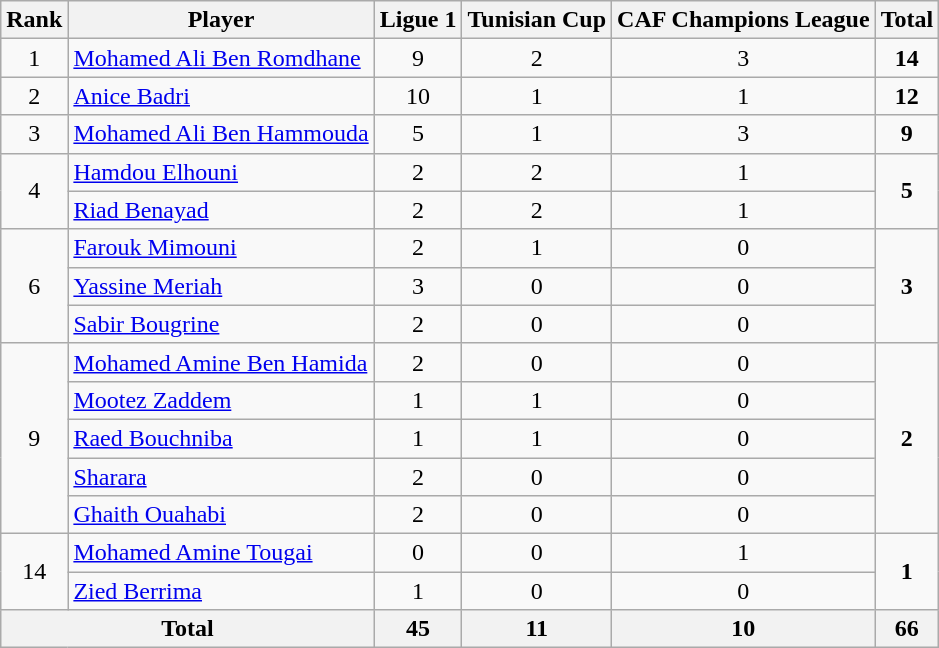<table class="wikitable" style="text-align:center;">
<tr>
<th>Rank</th>
<th>Player</th>
<th>Ligue 1</th>
<th>Tunisian Cup</th>
<th>CAF Champions League</th>
<th>Total</th>
</tr>
<tr>
<td rowspan="1">1</td>
<td align=left> <a href='#'>Mohamed Ali Ben Romdhane</a></td>
<td>9</td>
<td>2</td>
<td>3</td>
<td rowspan="1"><strong>14</strong></td>
</tr>
<tr>
<td rowspan="1">2</td>
<td align=left> <a href='#'>Anice Badri</a></td>
<td>10</td>
<td>1</td>
<td>1</td>
<td rowspan="1"><strong>12</strong></td>
</tr>
<tr>
<td rowspan="1">3</td>
<td align=left> <a href='#'>Mohamed Ali Ben Hammouda</a></td>
<td>5</td>
<td>1</td>
<td>3</td>
<td rowspan="1"><strong>9</strong></td>
</tr>
<tr>
<td rowspan="2">4</td>
<td align=left> <a href='#'>Hamdou Elhouni</a></td>
<td>2</td>
<td>2</td>
<td>1</td>
<td rowspan="2"><strong>5</strong></td>
</tr>
<tr>
<td align=left> <a href='#'>Riad Benayad</a></td>
<td>2</td>
<td>2</td>
<td>1</td>
</tr>
<tr>
<td rowspan="3">6</td>
<td align=left> <a href='#'>Farouk Mimouni</a></td>
<td>2</td>
<td>1</td>
<td>0</td>
<td rowspan="3"><strong>3</strong></td>
</tr>
<tr>
<td align=left> <a href='#'>Yassine Meriah</a></td>
<td>3</td>
<td>0</td>
<td>0</td>
</tr>
<tr>
<td align=left> <a href='#'>Sabir Bougrine</a></td>
<td>2</td>
<td>0</td>
<td>0</td>
</tr>
<tr>
<td rowspan="5">9</td>
<td align=left> <a href='#'>Mohamed Amine Ben Hamida</a></td>
<td>2</td>
<td>0</td>
<td>0</td>
<td rowspan="5"><strong>2</strong></td>
</tr>
<tr>
<td align=left> <a href='#'>Mootez Zaddem</a></td>
<td>1</td>
<td>1</td>
<td>0</td>
</tr>
<tr>
<td align=left> <a href='#'>Raed Bouchniba</a></td>
<td>1</td>
<td>1</td>
<td>0</td>
</tr>
<tr>
<td align=left> <a href='#'>Sharara</a></td>
<td>2</td>
<td>0</td>
<td>0</td>
</tr>
<tr>
<td align=left> <a href='#'>Ghaith Ouahabi</a></td>
<td>2</td>
<td>0</td>
<td>0</td>
</tr>
<tr>
<td rowspan="2">14</td>
<td align=left> <a href='#'>Mohamed Amine Tougai</a></td>
<td>0</td>
<td>0</td>
<td>1</td>
<td rowspan="2"><strong>1</strong></td>
</tr>
<tr>
<td align=left> <a href='#'>Zied Berrima</a></td>
<td>1</td>
<td>0</td>
<td>0</td>
</tr>
<tr>
<th colspan=2>Total</th>
<th>45</th>
<th>11</th>
<th>10</th>
<th>66</th>
</tr>
</table>
